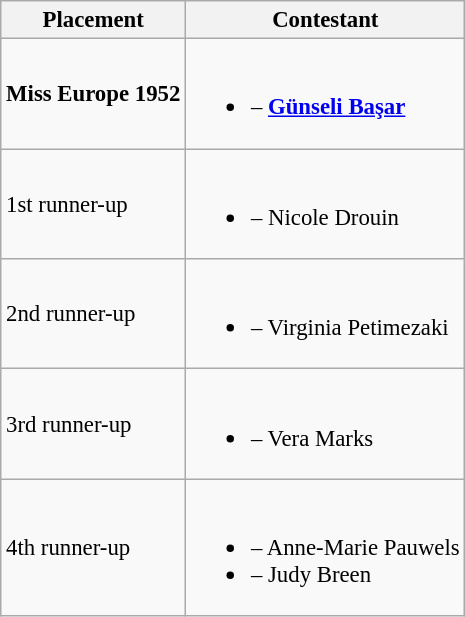<table class="wikitable sortable" style="font-size:95%;">
<tr>
<th>Placement</th>
<th>Contestant</th>
</tr>
<tr>
<td><strong>Miss Europe 1952</strong></td>
<td><br><ul><li><strong></strong> – <strong><a href='#'>Günseli Başar</a></strong></li></ul></td>
</tr>
<tr>
<td>1st runner-up</td>
<td><br><ul><li> – Nicole Drouin</li></ul></td>
</tr>
<tr>
<td>2nd runner-up</td>
<td><br><ul><li> – Virginia Petimezaki</li></ul></td>
</tr>
<tr>
<td>3rd runner-up</td>
<td><br><ul><li> – Vera Marks</li></ul></td>
</tr>
<tr>
<td>4th runner-up</td>
<td><br><ul><li> – Anne-Marie Pauwels</li><li> – Judy Breen</li></ul></td>
</tr>
</table>
